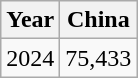<table class="wikitable">
<tr>
<th>Year</th>
<th>China</th>
</tr>
<tr>
<td>2024</td>
<td>75,433</td>
</tr>
</table>
